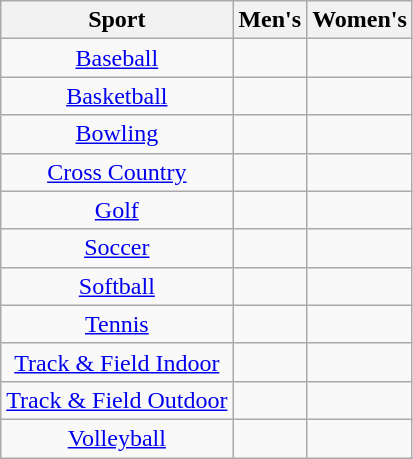<table class="wikitable" style="text-align:center">
<tr>
<th>Sport</th>
<th>Men's</th>
<th>Women's</th>
</tr>
<tr>
<td><a href='#'>Baseball</a></td>
<td></td>
<td></td>
</tr>
<tr>
<td><a href='#'>Basketball</a></td>
<td></td>
<td></td>
</tr>
<tr>
<td><a href='#'>Bowling</a></td>
<td></td>
<td></td>
</tr>
<tr>
<td><a href='#'>Cross Country</a></td>
<td></td>
<td></td>
</tr>
<tr>
<td><a href='#'>Golf</a></td>
<td></td>
<td></td>
</tr>
<tr>
<td><a href='#'>Soccer</a></td>
<td></td>
<td></td>
</tr>
<tr>
<td><a href='#'>Softball</a></td>
<td></td>
<td></td>
</tr>
<tr>
<td><a href='#'>Tennis</a></td>
<td></td>
<td></td>
</tr>
<tr>
<td><a href='#'>Track & Field Indoor</a></td>
<td></td>
<td></td>
</tr>
<tr>
<td><a href='#'>Track & Field Outdoor</a></td>
<td></td>
<td></td>
</tr>
<tr>
<td><a href='#'>Volleyball</a></td>
<td></td>
<td></td>
</tr>
</table>
